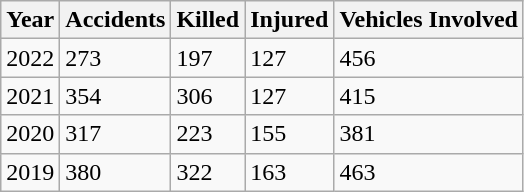<table class = "wikitable sortable">
<tr>
<th>Year</th>
<th>Accidents</th>
<th>Killed</th>
<th>Injured</th>
<th>Vehicles Involved</th>
</tr>
<tr>
<td>2022</td>
<td>273</td>
<td>197</td>
<td>127</td>
<td>456</td>
</tr>
<tr>
<td>2021</td>
<td>354</td>
<td>306</td>
<td>127</td>
<td>415</td>
</tr>
<tr>
<td>2020</td>
<td>317</td>
<td>223</td>
<td>155</td>
<td>381</td>
</tr>
<tr>
<td>2019</td>
<td>380</td>
<td>322</td>
<td>163</td>
<td>463</td>
</tr>
</table>
